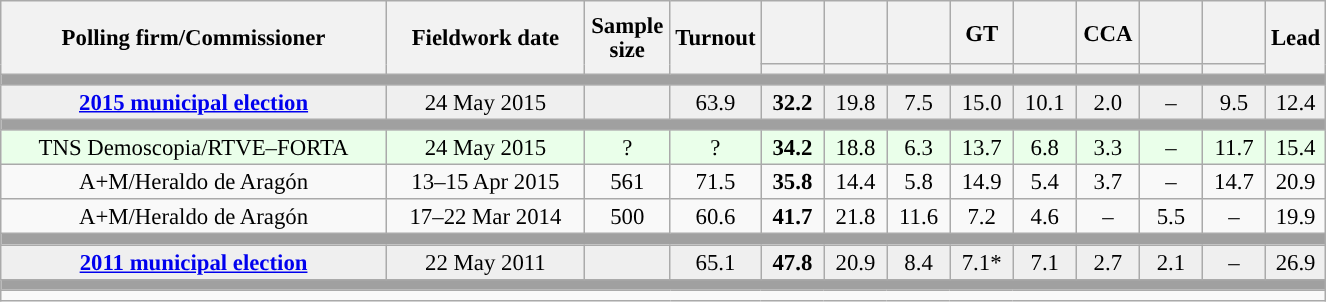<table class="wikitable collapsible collapsed" style="text-align:center; font-size:95%; line-height:16px;">
<tr style="height:42px;">
<th style="width:250px;" rowspan="2">Polling firm/Commissioner</th>
<th style="width:125px;" rowspan="2">Fieldwork date</th>
<th style="width:50px;" rowspan="2">Sample size</th>
<th style="width:45px;" rowspan="2">Turnout</th>
<th style="width:35px;"></th>
<th style="width:35px;"></th>
<th style="width:35px;"></th>
<th style="width:35px;">GT</th>
<th style="width:35px;"></th>
<th style="width:35px;">CCA</th>
<th style="width:35px;"></th>
<th style="width:35px;"></th>
<th style="width:30px;" rowspan="2">Lead</th>
</tr>
<tr>
<th style="color:inherit;background:"></th>
<th style="color:inherit;background:"></th>
<th style="color:inherit;background:"></th>
<th style="color:inherit;background:"></th>
<th style="color:inherit;background:"></th>
<th style="color:inherit;background:"></th>
<th style="color:inherit;background:"></th>
<th style="color:inherit;background:"></th>
</tr>
<tr>
<td colspan="13" style="background:#A0A0A0"></td>
</tr>
<tr style="background:#EFEFEF;">
<td><strong><a href='#'>2015 municipal election</a></strong></td>
<td>24 May 2015</td>
<td></td>
<td>63.9</td>
<td><strong>32.2</strong><br></td>
<td>19.8<br></td>
<td>7.5<br></td>
<td>15.0<br></td>
<td>10.1<br></td>
<td>2.0<br></td>
<td>–</td>
<td>9.5<br></td>
<td style="background:">12.4</td>
</tr>
<tr>
<td colspan="13" style="background:#A0A0A0"></td>
</tr>
<tr style="background:#EAFFEA;">
<td>TNS Demoscopia/RTVE–FORTA</td>
<td>24 May 2015</td>
<td>?</td>
<td>?</td>
<td><strong>34.2</strong><br></td>
<td>18.8<br></td>
<td>6.3<br></td>
<td>13.7<br></td>
<td>6.8<br></td>
<td>3.3<br></td>
<td>–</td>
<td>11.7<br></td>
<td style="background:">15.4</td>
</tr>
<tr>
<td>A+M/Heraldo de Aragón</td>
<td>13–15 Apr 2015</td>
<td>561</td>
<td>71.5</td>
<td><strong>35.8</strong><br></td>
<td>14.4<br></td>
<td>5.8<br></td>
<td>14.9<br></td>
<td>5.4<br></td>
<td>3.7<br></td>
<td>–</td>
<td>14.7<br></td>
<td style="background:">20.9</td>
</tr>
<tr>
<td>A+M/Heraldo de Aragón</td>
<td>17–22 Mar 2014</td>
<td>500</td>
<td>60.6</td>
<td><strong>41.7</strong><br></td>
<td>21.8<br></td>
<td>11.6<br></td>
<td>7.2<br></td>
<td>4.6<br></td>
<td>–</td>
<td>5.5<br></td>
<td>–</td>
<td style="background:">19.9</td>
</tr>
<tr>
<td colspan="13" style="background:#A0A0A0"></td>
</tr>
<tr style="background:#EFEFEF;">
<td><strong><a href='#'>2011 municipal election</a></strong></td>
<td>22 May 2011</td>
<td></td>
<td>65.1</td>
<td><strong>47.8</strong><br></td>
<td>20.9<br></td>
<td>8.4<br></td>
<td>7.1*<br></td>
<td>7.1<br></td>
<td>2.7<br></td>
<td>2.1<br></td>
<td>–</td>
<td style="background:">26.9</td>
</tr>
<tr>
<td colspan="13" style="background:#A0A0A0"></td>
</tr>
<tr>
<td align="left" colspan="13"></td>
</tr>
</table>
